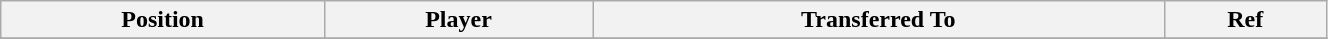<table class="wikitable sortable" style="width:70%; text-align:center; font-size:100%; text-align:left;">
<tr>
<th>Position</th>
<th>Player</th>
<th>Transferred To</th>
<th>Ref</th>
</tr>
<tr>
</tr>
</table>
